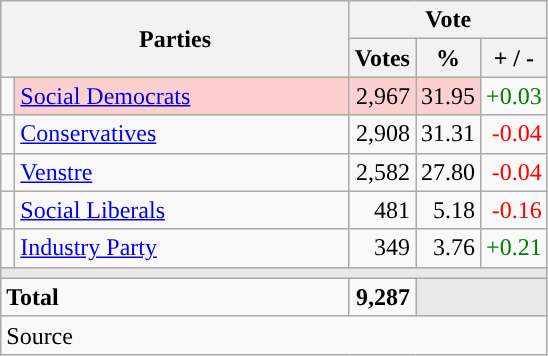<table class="wikitable" style="text-align:right;">
<tr>
<th style="text-align:centre;" rowspan="2" colspan="2" width="225">Parties</th>
<th colspan="3">Vote</th>
</tr>
<tr>
<th width="15">Votes</th>
<th width="15">%</th>
<th width="15">+ / -</th>
</tr>
<tr>
<td width="2" style="color:inherit;background:"></td>
<td bgcolor=#fbd0ce  align="left"><a href='#'>Social Democrats</a></td>
<td bgcolor=#fbd0ce>2,967</td>
<td bgcolor=#fbd0ce>31.95</td>
<td style=color:green;>+0.03</td>
</tr>
<tr>
<td width="2" style="color:inherit;background:"></td>
<td align="left"><a href='#'>Conservatives</a></td>
<td>2,908</td>
<td>31.31</td>
<td style=color:red;>-0.04</td>
</tr>
<tr>
<td width="2" style="color:inherit;background:"></td>
<td align="left"><a href='#'>Venstre</a></td>
<td>2,582</td>
<td>27.80</td>
<td style=color:red;>-0.04</td>
</tr>
<tr>
<td width="2" style="color:inherit;background:"></td>
<td align="left"><a href='#'>Social Liberals</a></td>
<td>481</td>
<td>5.18</td>
<td style=color:red;>-0.16</td>
</tr>
<tr>
<td width="2" style="color:inherit;background:"></td>
<td align="left"><a href='#'>Industry Party</a></td>
<td>349</td>
<td>3.76</td>
<td style=color:green;>+0.21</td>
</tr>
<tr>
<td colspan="7" bgcolor="#E9E9E9"></td>
</tr>
<tr>
<td align="left" colspan="2"><strong>Total</strong></td>
<td><strong>9,287</strong></td>
<td bgcolor="#E9E9E9" colspan="2"></td>
</tr>
<tr>
<td align="left" colspan="6">Source</td>
</tr>
</table>
